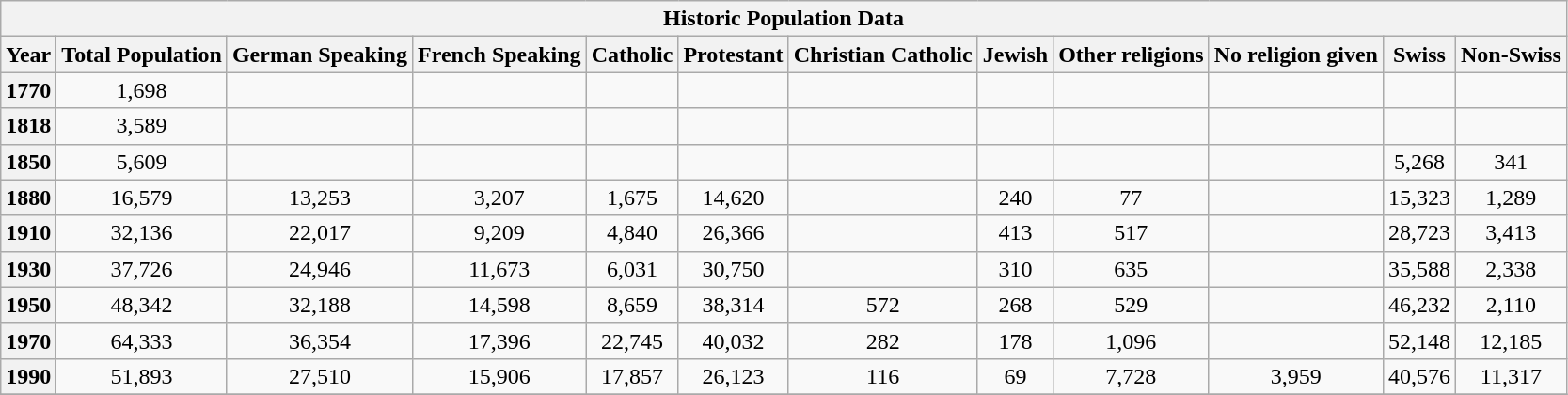<table class="wikitable collapsible collapsed">
<tr>
<th colspan="12">Historic Population Data</th>
</tr>
<tr>
<th>Year</th>
<th>Total Population</th>
<th>German Speaking</th>
<th>French Speaking</th>
<th>Catholic</th>
<th>Protestant</th>
<th>Christian Catholic</th>
<th>Jewish</th>
<th>Other religions</th>
<th>No religion given</th>
<th>Swiss</th>
<th>Non-Swiss</th>
</tr>
<tr>
<th Scope="row">1770</th>
<td align="center">1,698</td>
<td></td>
<td></td>
<td></td>
<td></td>
<td></td>
<td></td>
<td></td>
<td></td>
<td></td>
<td></td>
</tr>
<tr>
<th Scope="row">1818</th>
<td align="center">3,589</td>
<td></td>
<td></td>
<td></td>
<td></td>
<td></td>
<td></td>
<td></td>
<td></td>
<td></td>
<td></td>
</tr>
<tr>
<th scope="row">1850</th>
<td align="center">5,609</td>
<td align="center"></td>
<td align="center"></td>
<td align="center"></td>
<td align="center"></td>
<td align="center"></td>
<td align="center"></td>
<td align="center"></td>
<td align="center"></td>
<td align="center">5,268</td>
<td align="center">341</td>
</tr>
<tr>
<th scope="row">1880</th>
<td align="center">16,579</td>
<td align="center">13,253</td>
<td align="center">3,207</td>
<td align="center">1,675</td>
<td align="center">14,620</td>
<td align="center"></td>
<td align="center">240</td>
<td align="center">77</td>
<td align="center"></td>
<td align="center">15,323</td>
<td align="center">1,289</td>
</tr>
<tr>
<th scope="row">1910</th>
<td align="center">32,136</td>
<td align="center">22,017</td>
<td align="center">9,209</td>
<td align="center">4,840</td>
<td align="center">26,366</td>
<td align="center"></td>
<td align="center">413</td>
<td align="center">517</td>
<td align="center"></td>
<td align="center">28,723</td>
<td align="center">3,413</td>
</tr>
<tr>
<th scope="row">1930</th>
<td align="center">37,726</td>
<td align="center">24,946</td>
<td align="center">11,673</td>
<td align="center">6,031</td>
<td align="center">30,750</td>
<td align="center"></td>
<td align="center">310</td>
<td align="center">635</td>
<td align="center"></td>
<td align="center">35,588</td>
<td align="center">2,338</td>
</tr>
<tr>
<th scope="row">1950</th>
<td align="center">48,342</td>
<td align="center">32,188</td>
<td align="center">14,598</td>
<td align="center">8,659</td>
<td align="center">38,314</td>
<td align="center">572</td>
<td align="center">268</td>
<td align="center">529</td>
<td align="center"></td>
<td align="center">46,232</td>
<td align="center">2,110</td>
</tr>
<tr>
<th scope="row">1970</th>
<td align="center">64,333</td>
<td align="center">36,354</td>
<td align="center">17,396</td>
<td align="center">22,745</td>
<td align="center">40,032</td>
<td align="center">282</td>
<td align="center">178</td>
<td align="center">1,096</td>
<td align="center"></td>
<td align="center">52,148</td>
<td align="center">12,185</td>
</tr>
<tr>
<th scope="row">1990</th>
<td align="center">51,893</td>
<td align="center">27,510</td>
<td align="center">15,906</td>
<td align="center">17,857</td>
<td align="center">26,123</td>
<td align="center">116</td>
<td align="center">69</td>
<td align="center">7,728</td>
<td align="center">3,959</td>
<td align="center">40,576</td>
<td align="center">11,317</td>
</tr>
<tr>
</tr>
</table>
